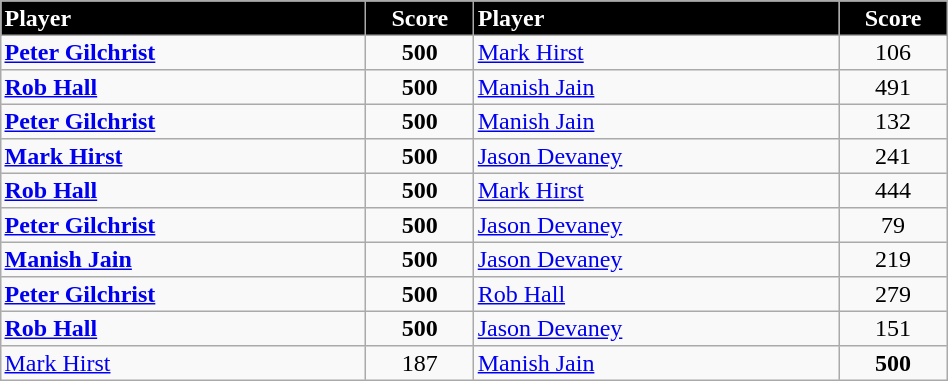<table border="2" cellpadding="2" cellspacing="0" style="margin: 0; background: #f9f9f9; border: 1px #aaa solid; border-collapse: collapse; font-size: 100%;" width=50%>
<tr>
<th bgcolor="000000" style="color:white; text-align:left" width=20%>Player</th>
<th bgcolor="000000" style="color:white; text-align:center" width=5%>Score</th>
<th bgcolor="000000" style="color:white; text-align:left" width=20%>Player</th>
<th bgcolor="000000" style="color:white; text-align:center" width= 5%>Score</th>
</tr>
<tr>
<td style="text-align:left"> <strong><a href='#'>Peter Gilchrist</a></strong></td>
<td style="text-align:center"><strong>500</strong></td>
<td style="text-align:left"> <a href='#'>Mark Hirst</a></td>
<td style="text-align:center">106</td>
</tr>
<tr>
<td style="text-align:left"> <strong><a href='#'>Rob Hall</a></strong></td>
<td style="text-align:center"><strong>500</strong></td>
<td style="text-align:left"> <a href='#'>Manish Jain</a></td>
<td style="text-align:center">491</td>
</tr>
<tr>
<td style="text-align:left"> <strong><a href='#'>Peter Gilchrist</a></strong></td>
<td style="text-align:center"><strong>500</strong></td>
<td style="text-align:left"> <a href='#'>Manish Jain</a></td>
<td style="text-align:center">132</td>
</tr>
<tr>
<td style="text-align:left"> <strong><a href='#'>Mark Hirst</a></strong></td>
<td style="text-align:center"><strong>500</strong></td>
<td style="text-align:left"> <a href='#'>Jason Devaney</a></td>
<td style="text-align:center">241</td>
</tr>
<tr>
<td style="text-align:left"> <strong><a href='#'>Rob Hall</a></strong></td>
<td style="text-align:center"><strong>500</strong></td>
<td style="text-align:left"> <a href='#'>Mark Hirst</a></td>
<td style="text-align:center">444</td>
</tr>
<tr>
<td style="text-align:left"> <strong><a href='#'>Peter Gilchrist</a></strong></td>
<td style="text-align:center"><strong>500</strong></td>
<td style="text-align:left"> <a href='#'>Jason Devaney</a></td>
<td style="text-align:center">79</td>
</tr>
<tr>
<td style="text-align:left"> <strong><a href='#'>Manish Jain</a></strong></td>
<td style="text-align:center"><strong>500</strong></td>
<td style="text-align:left"> <a href='#'>Jason Devaney</a></td>
<td style="text-align:center">219</td>
</tr>
<tr>
<td style="text-align:left"> <strong><a href='#'>Peter Gilchrist</a> </strong></td>
<td style="text-align:center"><strong>500</strong></td>
<td style="text-align:left"> <a href='#'>Rob Hall</a></td>
<td style="text-align:center">279</td>
</tr>
<tr>
<td style="text-align:left"> <strong><a href='#'>Rob Hall</a></strong></td>
<td style="text-align:center"><strong>500</strong></td>
<td style="text-align:left"> <a href='#'>Jason Devaney</a></td>
<td style="text-align:center">151</td>
</tr>
<tr>
<td style="text-align:left"> <a href='#'>Mark Hirst</a></td>
<td style="text-align:center">187</td>
<td style="text-align:left"> <a href='#'>Manish Jain</a></td>
<td style="text-align:center"><strong>500</strong></td>
</tr>
</table>
